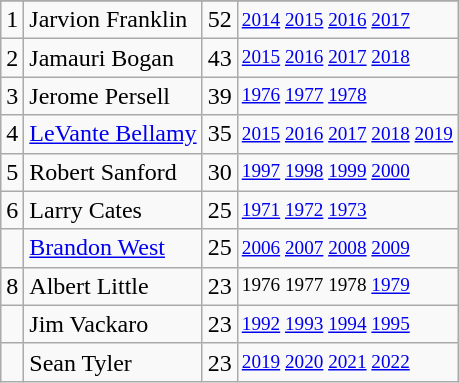<table class="wikitable">
<tr>
</tr>
<tr>
<td>1</td>
<td>Jarvion Franklin</td>
<td>52</td>
<td style="font-size:80%;"><a href='#'>2014</a> <a href='#'>2015</a> <a href='#'>2016</a> <a href='#'>2017</a></td>
</tr>
<tr>
<td>2</td>
<td>Jamauri Bogan</td>
<td>43</td>
<td style="font-size:80%;"><a href='#'>2015</a> <a href='#'>2016</a> <a href='#'>2017</a> <a href='#'>2018</a></td>
</tr>
<tr>
<td>3</td>
<td>Jerome Persell</td>
<td>39</td>
<td style="font-size:80%;"><a href='#'>1976</a> <a href='#'>1977</a> <a href='#'>1978</a></td>
</tr>
<tr>
<td>4</td>
<td><a href='#'>LeVante Bellamy</a></td>
<td>35</td>
<td style="font-size:80%;"><a href='#'>2015</a> <a href='#'>2016</a> <a href='#'>2017</a> <a href='#'>2018</a> <a href='#'>2019</a></td>
</tr>
<tr>
<td>5</td>
<td>Robert Sanford</td>
<td>30</td>
<td style="font-size:80%;"><a href='#'>1997</a> <a href='#'>1998</a> <a href='#'>1999</a> <a href='#'>2000</a></td>
</tr>
<tr>
<td>6</td>
<td>Larry Cates</td>
<td>25</td>
<td style="font-size:80%;"><a href='#'>1971</a> <a href='#'>1972</a> <a href='#'>1973</a></td>
</tr>
<tr>
<td></td>
<td><a href='#'>Brandon West</a></td>
<td>25</td>
<td style="font-size:80%;"><a href='#'>2006</a> <a href='#'>2007</a> <a href='#'>2008</a> <a href='#'>2009</a></td>
</tr>
<tr>
<td>8</td>
<td>Albert Little</td>
<td>23</td>
<td style="font-size:80%;">1976 1977 1978 <a href='#'>1979</a></td>
</tr>
<tr>
<td></td>
<td>Jim Vackaro</td>
<td>23</td>
<td style="font-size:80%;"><a href='#'>1992</a> <a href='#'>1993</a> <a href='#'>1994</a> <a href='#'>1995</a></td>
</tr>
<tr>
<td></td>
<td>Sean Tyler</td>
<td>23</td>
<td style="font-size:80%;"><a href='#'>2019</a> <a href='#'>2020</a> <a href='#'>2021</a> <a href='#'>2022</a></td>
</tr>
</table>
